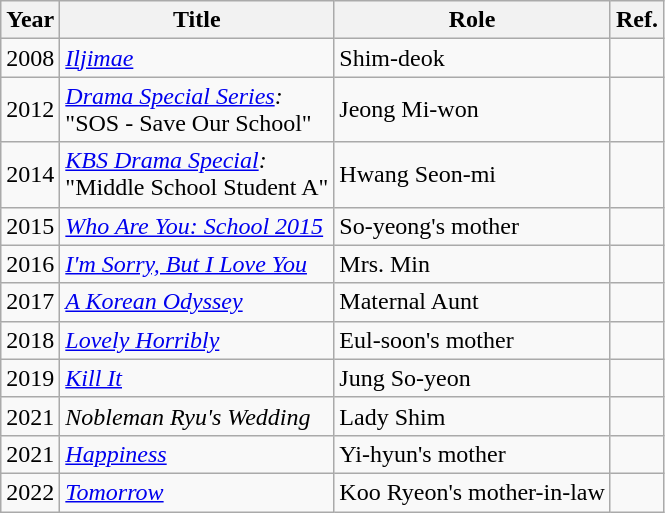<table class="wikitable">
<tr>
<th>Year</th>
<th>Title</th>
<th>Role</th>
<th>Ref.</th>
</tr>
<tr>
<td>2008</td>
<td><em><a href='#'>Iljimae</a></em></td>
<td>Shim-deok</td>
<td></td>
</tr>
<tr>
<td>2012</td>
<td><em><a href='#'>Drama Special Series</a>:</em><br>"SOS - Save Our School"</td>
<td>Jeong Mi-won</td>
<td></td>
</tr>
<tr>
<td>2014</td>
<td><em><a href='#'>KBS Drama Special</a>:</em><br>"Middle School Student A"</td>
<td>Hwang Seon-mi</td>
<td></td>
</tr>
<tr>
<td>2015</td>
<td><em><a href='#'>Who Are You: School 2015</a></em></td>
<td>So-yeong's mother</td>
<td></td>
</tr>
<tr>
<td>2016</td>
<td><em><a href='#'>I'm Sorry, But I Love You</a></em></td>
<td>Mrs. Min</td>
<td></td>
</tr>
<tr>
<td>2017</td>
<td><em><a href='#'>A Korean Odyssey</a></em></td>
<td>Maternal Aunt</td>
<td></td>
</tr>
<tr>
<td>2018</td>
<td><em><a href='#'>Lovely Horribly</a></em></td>
<td>Eul-soon's mother</td>
<td></td>
</tr>
<tr>
<td>2019</td>
<td><em><a href='#'>Kill It</a></em></td>
<td>Jung So-yeon</td>
<td></td>
</tr>
<tr>
<td>2021</td>
<td><em>Nobleman Ryu's Wedding</em></td>
<td>Lady Shim</td>
<td></td>
</tr>
<tr>
<td>2021</td>
<td><em><a href='#'>Happiness</a></em></td>
<td>Yi-hyun's mother</td>
<td></td>
</tr>
<tr>
<td>2022</td>
<td><em><a href='#'>Tomorrow</a></em></td>
<td>Koo Ryeon's mother-in-law</td>
<td></td>
</tr>
</table>
